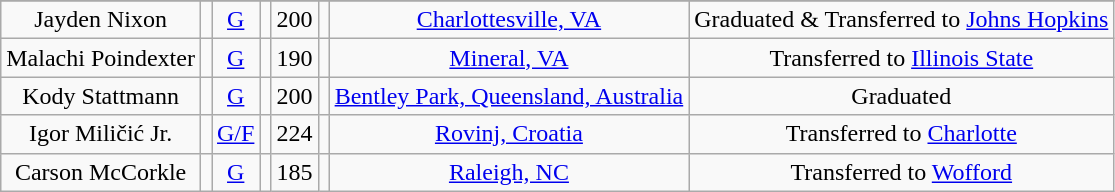<table class="wikitable sortable" style="text-align: center">
<tr align=center>
</tr>
<tr>
<td>Jayden Nixon</td>
<td></td>
<td><a href='#'>G</a></td>
<td></td>
<td>200</td>
<td></td>
<td><a href='#'>Charlottesville, VA</a></td>
<td>Graduated & Transferred to <a href='#'>Johns Hopkins</a></td>
</tr>
<tr>
<td>Malachi Poindexter</td>
<td></td>
<td><a href='#'>G</a></td>
<td></td>
<td>190</td>
<td></td>
<td><a href='#'>Mineral, VA</a></td>
<td>Transferred to <a href='#'>Illinois State</a></td>
</tr>
<tr>
<td>Kody Stattmann</td>
<td></td>
<td><a href='#'>G</a></td>
<td></td>
<td>200</td>
<td></td>
<td><a href='#'>Bentley Park, Queensland, Australia</a></td>
<td>Graduated</td>
</tr>
<tr>
<td>Igor Miličić Jr.</td>
<td></td>
<td><a href='#'>G/F</a></td>
<td></td>
<td>224</td>
<td></td>
<td><a href='#'>Rovinj, Croatia</a></td>
<td>Transferred to <a href='#'>Charlotte</a></td>
</tr>
<tr>
<td>Carson McCorkle</td>
<td></td>
<td><a href='#'>G</a></td>
<td></td>
<td>185</td>
<td></td>
<td><a href='#'>Raleigh, NC</a></td>
<td>Transferred to <a href='#'>Wofford</a></td>
</tr>
</table>
